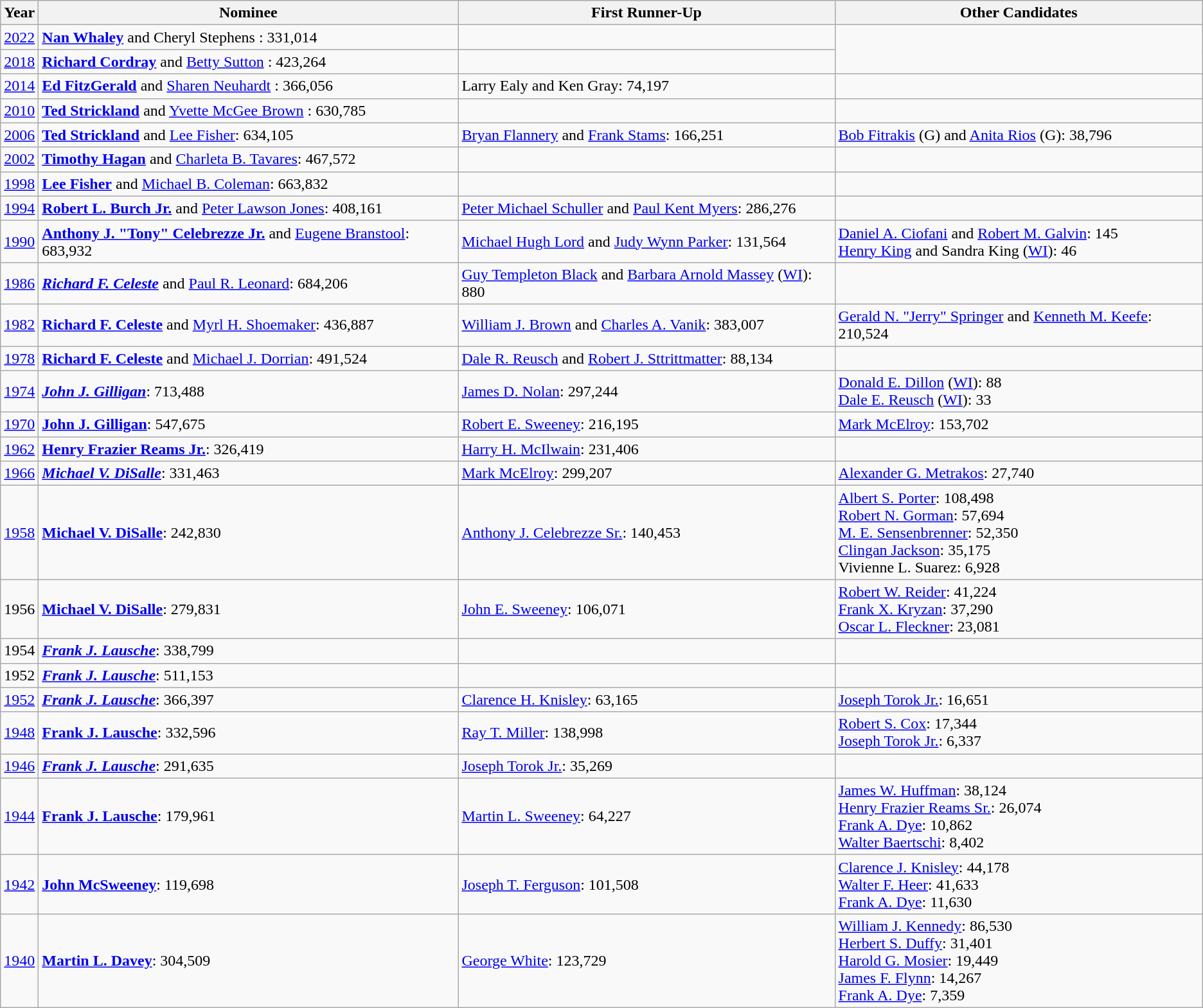<table class="wikitable">
<tr>
<th>Year</th>
<th>Nominee</th>
<th>First Runner-Up</th>
<th>Other Candidates</th>
</tr>
<tr>
<td><a href='#'>2022</a></td>
<td><strong><a href='#'>Nan Whaley</a></strong> and Cheryl Stephens : 331,014</td>
<td></td>
</tr>
<tr>
<td><a href='#'>2018</a></td>
<td><strong><a href='#'>Richard Cordray</a></strong> and <a href='#'>Betty Sutton</a> : 423,264</td>
<td></td>
</tr>
<tr>
<td><a href='#'>2014</a></td>
<td><strong><a href='#'>Ed FitzGerald</a></strong> and <a href='#'>Sharen Neuhardt</a> : 366,056</td>
<td>Larry Ealy and Ken Gray: 74,197 </td>
<td></td>
</tr>
<tr>
<td><a href='#'>2010</a></td>
<td><strong><a href='#'>Ted Strickland</a></strong> and <a href='#'>Yvette McGee Brown</a> : 630,785</td>
<td></td>
</tr>
<tr>
<td><a href='#'>2006</a></td>
<td><strong><a href='#'>Ted Strickland</a></strong> and <a href='#'>Lee Fisher</a>: 634,105</td>
<td><a href='#'>Bryan Flannery</a> and <a href='#'>Frank Stams</a>: 166,251</td>
<td><a href='#'>Bob Fitrakis</a> (G) and <a href='#'>Anita Rios</a> (G): 38,796</td>
</tr>
<tr>
<td><a href='#'>2002</a></td>
<td><strong><a href='#'>Timothy Hagan</a></strong> and <a href='#'>Charleta B. Tavares</a>: 467,572</td>
<td> </td>
<td> </td>
</tr>
<tr>
<td><a href='#'>1998</a></td>
<td><strong><a href='#'>Lee Fisher</a></strong> and <a href='#'>Michael B. Coleman</a>: 663,832</td>
<td> </td>
<td> </td>
</tr>
<tr>
<td><a href='#'>1994</a></td>
<td><strong><a href='#'>Robert L. Burch Jr.</a></strong> and <a href='#'>Peter Lawson Jones</a>: 408,161</td>
<td><a href='#'>Peter Michael Schuller</a> and <a href='#'>Paul Kent Myers</a>: 286,276</td>
<td> </td>
</tr>
<tr>
<td><a href='#'>1990</a></td>
<td><strong><a href='#'>Anthony J. "Tony" Celebrezze Jr.</a></strong> and <a href='#'>Eugene Branstool</a>: 683,932</td>
<td><a href='#'>Michael Hugh Lord</a> and <a href='#'>Judy Wynn Parker</a>: 131,564</td>
<td><a href='#'>Daniel A. Ciofani</a> and <a href='#'>Robert M. Galvin</a>: 145<br><a href='#'>Henry King</a> and Sandra King (<a href='#'>WI</a>): 46</td>
</tr>
<tr>
<td><a href='#'>1986</a></td>
<td><strong><em><a href='#'>Richard F. Celeste</a></em></strong> and <a href='#'>Paul R. Leonard</a>: 684,206</td>
<td><a href='#'>Guy Templeton Black</a> and <a href='#'>Barbara Arnold Massey</a> (<a href='#'>WI</a>): 880</td>
<td> </td>
</tr>
<tr>
<td><a href='#'>1982</a></td>
<td><strong><a href='#'>Richard F. Celeste</a></strong> and <a href='#'>Myrl H. Shoemaker</a>: 436,887</td>
<td><a href='#'>William J. Brown</a> and <a href='#'>Charles A. Vanik</a>: 383,007</td>
<td><a href='#'>Gerald N. "Jerry" Springer</a> and <a href='#'>Kenneth M. Keefe</a>: 210,524</td>
</tr>
<tr>
<td><a href='#'>1978</a></td>
<td><strong><a href='#'>Richard F. Celeste</a></strong> and <a href='#'>Michael J. Dorrian</a>: 491,524</td>
<td><a href='#'>Dale R. Reusch</a> and <a href='#'>Robert J. Sttrittmatter</a>: 88,134</td>
<td> </td>
</tr>
<tr>
<td><a href='#'>1974</a></td>
<td><strong><em><a href='#'>John J. Gilligan</a></em></strong>: 713,488</td>
<td><a href='#'>James D. Nolan</a>: 297,244</td>
<td><a href='#'>Donald E. Dillon</a> (<a href='#'>WI</a>): 88<br><a href='#'>Dale E. Reusch</a> (<a href='#'>WI</a>): 33</td>
</tr>
<tr>
<td><a href='#'>1970</a></td>
<td><strong><a href='#'>John J. Gilligan</a></strong>: 547,675</td>
<td><a href='#'>Robert E. Sweeney</a>: 216,195</td>
<td><a href='#'>Mark McElroy</a>: 153,702</td>
</tr>
<tr>
<td><a href='#'>1962</a></td>
<td><strong><a href='#'>Henry Frazier Reams Jr.</a></strong>: 326,419</td>
<td><a href='#'>Harry H. McIlwain</a>: 231,406</td>
<td> </td>
</tr>
<tr>
<td><a href='#'>1966</a></td>
<td><strong><em><a href='#'>Michael V. DiSalle</a></em></strong>: 331,463</td>
<td><a href='#'>Mark McElroy</a>: 299,207</td>
<td><a href='#'>Alexander G. Metrakos</a>: 27,740</td>
</tr>
<tr>
<td><a href='#'>1958</a></td>
<td><strong><a href='#'>Michael V. DiSalle</a></strong>: 242,830</td>
<td><a href='#'>Anthony J. Celebrezze Sr.</a>: 140,453</td>
<td><a href='#'>Albert S. Porter</a>: 108,498<br><a href='#'>Robert N. Gorman</a>: 57,694<br><a href='#'>M. E. Sensenbrenner</a>: 52,350<br><a href='#'>Clingan Jackson</a>: 35,175<br>Vivienne L. Suarez: 6,928</td>
</tr>
<tr>
<td>1956</td>
<td><strong><a href='#'>Michael V. DiSalle</a></strong>: 279,831</td>
<td><a href='#'>John E. Sweeney</a>: 106,071</td>
<td><a href='#'>Robert W. Reider</a>: 41,224<br><a href='#'>Frank X. Kryzan</a>: 37,290<br><a href='#'>Oscar L. Fleckner</a>: 23,081</td>
</tr>
<tr>
<td>1954</td>
<td><strong><em><a href='#'>Frank J. Lausche</a></em></strong>: 338,799</td>
<td> </td>
<td> </td>
</tr>
<tr>
<td>1952</td>
<td><strong><em><a href='#'>Frank J. Lausche</a></em></strong>: 511,153</td>
<td> </td>
<td> </td>
</tr>
<tr>
<td><a href='#'>1952</a></td>
<td><strong><em><a href='#'>Frank J. Lausche</a></em></strong>: 366,397</td>
<td><a href='#'>Clarence H. Knisley</a>: 63,165</td>
<td><a href='#'>Joseph Torok Jr.</a>: 16,651</td>
</tr>
<tr>
<td><a href='#'>1948</a></td>
<td><strong><a href='#'>Frank J. Lausche</a></strong>: 332,596</td>
<td><a href='#'>Ray T. Miller</a>: 138,998</td>
<td><a href='#'>Robert S. Cox</a>: 17,344<br><a href='#'>Joseph Torok Jr.</a>: 6,337</td>
</tr>
<tr>
<td><a href='#'>1946</a></td>
<td><strong><em><a href='#'>Frank J. Lausche</a></em></strong>: 291,635</td>
<td><a href='#'>Joseph Torok Jr.</a>: 35,269</td>
<td> </td>
</tr>
<tr>
<td><a href='#'>1944</a></td>
<td><strong><a href='#'>Frank J. Lausche</a></strong>: 179,961</td>
<td><a href='#'>Martin L. Sweeney</a>: 64,227</td>
<td><a href='#'>James W. Huffman</a>: 38,124<br><a href='#'>Henry Frazier Reams Sr.</a>: 26,074<br><a href='#'>Frank A. Dye</a>: 10,862<br><a href='#'>Walter Baertschi</a>: 8,402</td>
</tr>
<tr>
<td><a href='#'>1942</a></td>
<td><strong><a href='#'>John McSweeney</a></strong>: 119,698</td>
<td><a href='#'>Joseph T. Ferguson</a>: 101,508</td>
<td><a href='#'>Clarence J. Knisley</a>: 44,178<br><a href='#'>Walter F. Heer</a>: 41,633<br><a href='#'>Frank A. Dye</a>: 11,630</td>
</tr>
<tr>
<td><a href='#'>1940</a></td>
<td><strong><a href='#'>Martin L. Davey</a></strong>: 304,509</td>
<td><a href='#'>George White</a>: 123,729</td>
<td><a href='#'>William J. Kennedy</a>: 86,530<br><a href='#'>Herbert S. Duffy</a>: 31,401<br><a href='#'>Harold G. Mosier</a>: 19,449<br><a href='#'>James F. Flynn</a>: 14,267<br><a href='#'>Frank A. Dye</a>: 7,359</td>
</tr>
</table>
